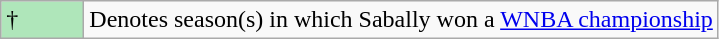<table class="wikitable">
<tr>
<td style="background:#afe6ba; width:3em;">†</td>
<td>Denotes season(s) in which Sabally won a <a href='#'>WNBA championship</a></td>
</tr>
</table>
